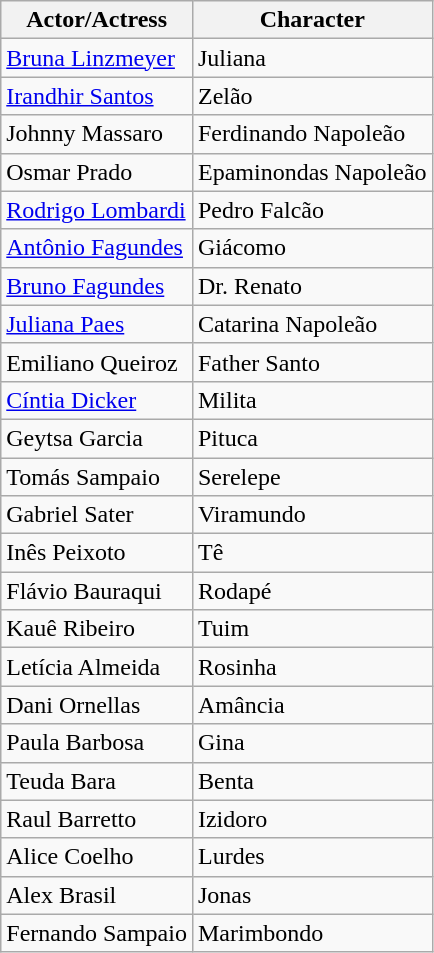<table class="wikitable">
<tr>
<th>Actor/Actress</th>
<th>Character</th>
</tr>
<tr>
<td><a href='#'>Bruna Linzmeyer</a></td>
<td>Juliana</td>
</tr>
<tr>
<td><a href='#'>Irandhir Santos</a></td>
<td>Zelão</td>
</tr>
<tr>
<td>Johnny Massaro</td>
<td>Ferdinando Napoleão</td>
</tr>
<tr>
<td>Osmar Prado</td>
<td>Epaminondas Napoleão</td>
</tr>
<tr>
<td><a href='#'>Rodrigo Lombardi</a></td>
<td>Pedro Falcão</td>
</tr>
<tr>
<td><a href='#'>Antônio Fagundes</a></td>
<td>Giácomo</td>
</tr>
<tr>
<td><a href='#'>Bruno Fagundes</a></td>
<td>Dr. Renato</td>
</tr>
<tr>
<td><a href='#'>Juliana Paes</a></td>
<td>Catarina Napoleão</td>
</tr>
<tr>
<td>Emiliano Queiroz</td>
<td>Father Santo</td>
</tr>
<tr>
<td><a href='#'>Cíntia Dicker</a></td>
<td>Milita</td>
</tr>
<tr>
<td>Geytsa Garcia</td>
<td>Pituca</td>
</tr>
<tr>
<td>Tomás Sampaio</td>
<td>Serelepe</td>
</tr>
<tr>
<td>Gabriel Sater</td>
<td>Viramundo</td>
</tr>
<tr>
<td>Inês Peixoto</td>
<td>Tê</td>
</tr>
<tr>
<td>Flávio Bauraqui</td>
<td>Rodapé</td>
</tr>
<tr>
<td>Kauê Ribeiro</td>
<td>Tuim</td>
</tr>
<tr>
<td>Letícia Almeida</td>
<td>Rosinha</td>
</tr>
<tr>
<td>Dani Ornellas</td>
<td>Amância</td>
</tr>
<tr>
<td>Paula Barbosa</td>
<td>Gina</td>
</tr>
<tr>
<td>Teuda Bara</td>
<td>Benta</td>
</tr>
<tr>
<td>Raul Barretto</td>
<td>Izidoro</td>
</tr>
<tr>
<td>Alice Coelho</td>
<td>Lurdes</td>
</tr>
<tr>
<td>Alex Brasil</td>
<td>Jonas</td>
</tr>
<tr>
<td>Fernando Sampaio</td>
<td>Marimbondo</td>
</tr>
</table>
